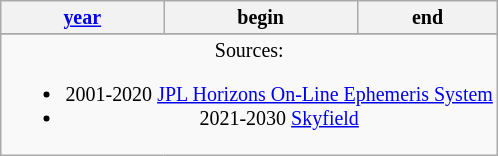<table class="wikitable" style="text-align: center; font-size:smaller;">
<tr>
<th><a href='#'>year</a></th>
<th>begin</th>
<th>end</th>
</tr>
<tr>
</tr>
<tr>
</tr>
<tr>
</tr>
<tr>
</tr>
<tr>
</tr>
<tr>
</tr>
<tr>
</tr>
<tr>
</tr>
<tr>
</tr>
<tr>
</tr>
<tr>
</tr>
<tr>
</tr>
<tr>
</tr>
<tr>
</tr>
<tr>
</tr>
<tr>
</tr>
<tr>
</tr>
<tr>
</tr>
<tr>
</tr>
<tr>
</tr>
<tr>
</tr>
<tr>
</tr>
<tr>
</tr>
<tr>
</tr>
<tr>
</tr>
<tr>
</tr>
<tr>
</tr>
<tr>
</tr>
<tr>
</tr>
<tr>
</tr>
<tr>
<td colspan=3>Sources:<br><ul><li>2001-2020 <a href='#'>JPL Horizons On-Line Ephemeris System</a></li><li>2021-2030 <a href='#'>Skyfield</a></li></ul></td>
</tr>
</table>
